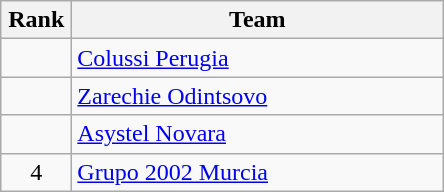<table class="wikitable" style="text-align: center;">
<tr>
<th width=40>Rank</th>
<th width=240>Team</th>
</tr>
<tr align=center>
<td></td>
<td style="text-align:left;"> <a href='#'>Colussi Perugia</a></td>
</tr>
<tr align=center>
<td></td>
<td style="text-align:left;"> <a href='#'>Zarechie Odintsovo</a></td>
</tr>
<tr align=center>
<td></td>
<td style="text-align:left;"> <a href='#'>Asystel Novara</a></td>
</tr>
<tr align=center>
<td>4</td>
<td style="text-align:left;"> <a href='#'>Grupo 2002 Murcia</a></td>
</tr>
</table>
